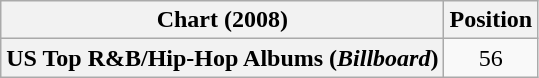<table class="wikitable plainrowheaders" style="text-align:center">
<tr>
<th scope="col">Chart (2008)</th>
<th scope="col">Position</th>
</tr>
<tr>
<th scope="row">US Top R&B/Hip-Hop Albums (<em>Billboard</em>)</th>
<td align="center">56</td>
</tr>
</table>
